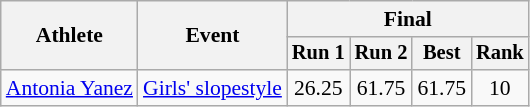<table class="wikitable" style="font-size:90%">
<tr>
<th rowspan=2>Athlete</th>
<th rowspan=2>Event</th>
<th colspan=5>Final</th>
</tr>
<tr style="font-size:95%">
<th>Run 1</th>
<th>Run 2</th>
<th>Best</th>
<th>Rank</th>
</tr>
<tr align=center>
<td align=left><a href='#'>Antonia Yanez</a></td>
<td align=left><a href='#'>Girls' slopestyle</a></td>
<td>26.25</td>
<td>61.75</td>
<td>61.75</td>
<td>10</td>
</tr>
</table>
